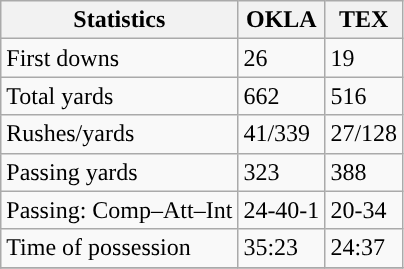<table class="wikitable" style="float: left;">
<tr>
<th>Statistics</th>
<th>OKLA</th>
<th>TEX</th>
</tr>
<tr>
<td>First downs</td>
<td>26</td>
<td>19</td>
</tr>
<tr>
<td>Total yards</td>
<td>662</td>
<td>516</td>
</tr>
<tr>
<td>Rushes/yards</td>
<td>41/339</td>
<td>27/128</td>
</tr>
<tr>
<td>Passing yards</td>
<td>323</td>
<td>388</td>
</tr>
<tr>
<td>Passing: Comp–Att–Int</td>
<td>24-40-1</td>
<td>20-34</td>
</tr>
<tr>
<td>Time of possession</td>
<td>35:23</td>
<td>24:37</td>
</tr>
<tr>
</tr>
</table>
